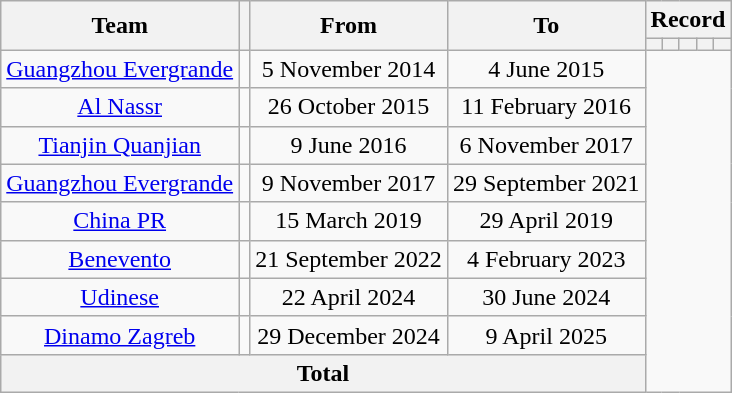<table class="wikitable" style="text-align:center">
<tr>
<th rowspan="2">Team</th>
<th rowspan="2"></th>
<th rowspan="2">From</th>
<th rowspan="2">To</th>
<th colspan="5">Record</th>
</tr>
<tr>
<th></th>
<th></th>
<th></th>
<th></th>
<th></th>
</tr>
<tr>
<td><a href='#'>Guangzhou Evergrande</a></td>
<td></td>
<td>5 November 2014</td>
<td>4 June 2015<br></td>
</tr>
<tr>
<td><a href='#'>Al Nassr</a></td>
<td></td>
<td>26 October 2015</td>
<td>11 February 2016<br></td>
</tr>
<tr>
<td><a href='#'>Tianjin Quanjian</a></td>
<td></td>
<td>9 June 2016</td>
<td>6 November 2017<br></td>
</tr>
<tr>
<td><a href='#'>Guangzhou Evergrande</a></td>
<td></td>
<td>9 November 2017</td>
<td>29 September 2021<br></td>
</tr>
<tr>
<td><a href='#'>China PR</a></td>
<td></td>
<td>15 March 2019</td>
<td>29 April 2019<br></td>
</tr>
<tr>
<td><a href='#'>Benevento</a></td>
<td></td>
<td>21 September 2022</td>
<td>4 February 2023<br></td>
</tr>
<tr>
<td><a href='#'>Udinese</a></td>
<td></td>
<td>22 April 2024</td>
<td>30 June 2024<br></td>
</tr>
<tr>
<td><a href='#'>Dinamo Zagreb</a></td>
<td></td>
<td>29 December 2024</td>
<td>9 April 2025<br></td>
</tr>
<tr>
<th colspan="4">Total<br></th>
</tr>
</table>
